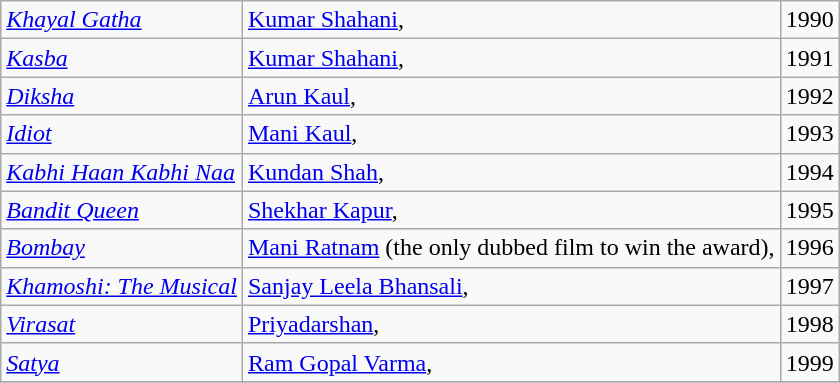<table class="wikitable">
<tr>
<td><em><a href='#'>Khayal Gatha</a></em></td>
<td><a href='#'>Kumar Shahani</a>,</td>
<td>1990</td>
</tr>
<tr>
<td><em><a href='#'>Kasba</a></em></td>
<td><a href='#'>Kumar Shahani</a>,</td>
<td>1991</td>
</tr>
<tr>
<td><em><a href='#'>Diksha</a></em></td>
<td><a href='#'>Arun Kaul</a>,</td>
<td>1992</td>
</tr>
<tr>
<td><em><a href='#'>Idiot</a></em></td>
<td><a href='#'>Mani Kaul</a>,</td>
<td>1993</td>
</tr>
<tr>
<td><em><a href='#'>Kabhi Haan Kabhi Naa</a></em></td>
<td><a href='#'>Kundan Shah</a>,</td>
<td>1994</td>
</tr>
<tr>
<td><em><a href='#'>Bandit Queen</a></em></td>
<td><a href='#'>Shekhar Kapur</a>,</td>
<td>1995</td>
</tr>
<tr>
<td><em><a href='#'>Bombay</a></em></td>
<td><a href='#'>Mani Ratnam</a> (the only dubbed film to win the award),</td>
<td>1996</td>
</tr>
<tr>
<td><em><a href='#'>Khamoshi: The Musical</a></em></td>
<td><a href='#'>Sanjay Leela Bhansali</a>,</td>
<td>1997</td>
</tr>
<tr>
<td><em><a href='#'>Virasat</a></em></td>
<td><a href='#'>Priyadarshan</a>,</td>
<td>1998</td>
</tr>
<tr>
<td><em><a href='#'>Satya</a></em></td>
<td><a href='#'>Ram Gopal Varma</a>,</td>
<td>1999</td>
</tr>
<tr>
</tr>
</table>
